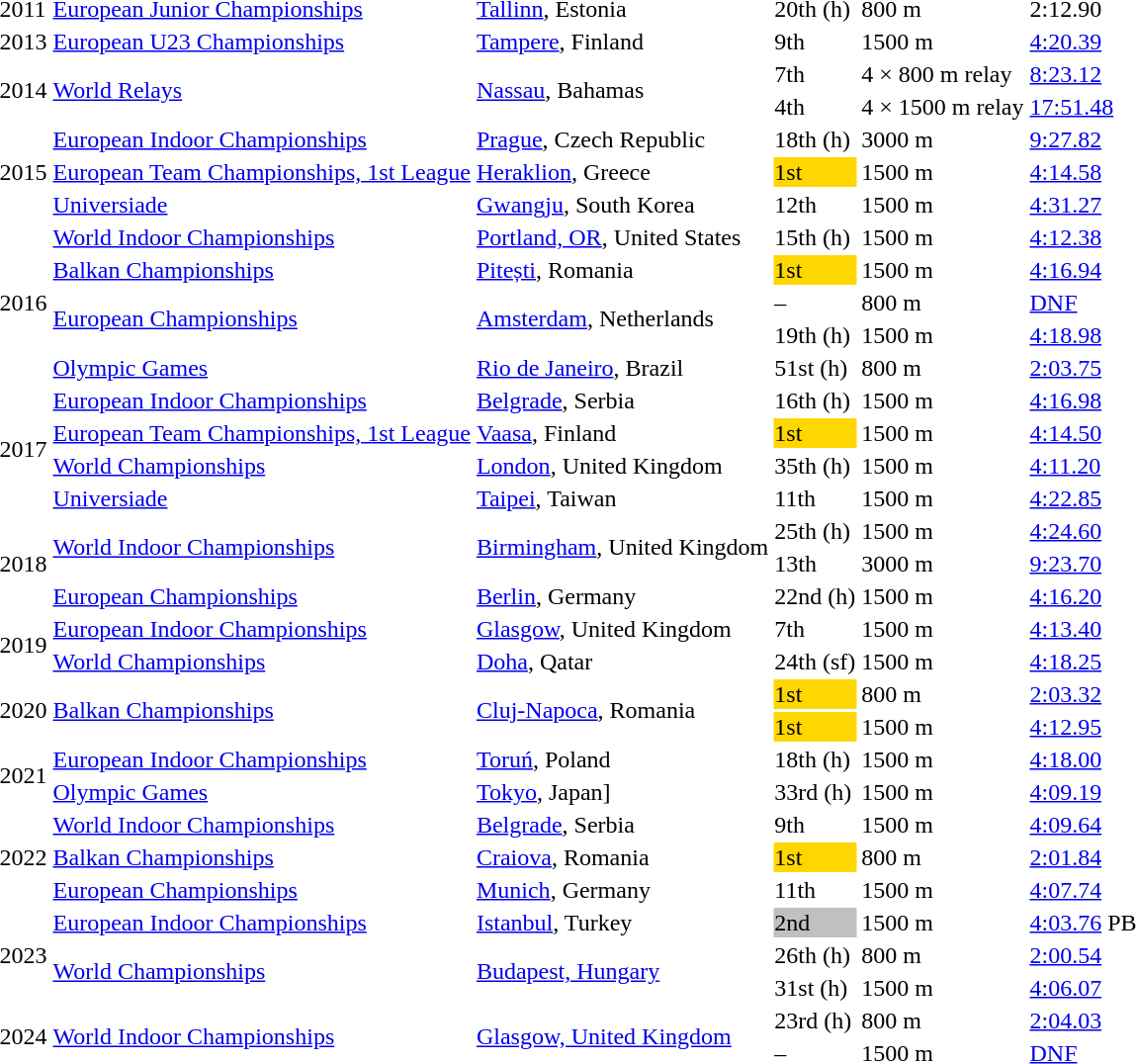<table>
<tr>
<td>2011</td>
<td><a href='#'>European Junior Championships</a></td>
<td><a href='#'>Tallinn</a>, Estonia</td>
<td>20th (h)</td>
<td>800 m</td>
<td>2:12.90</td>
</tr>
<tr>
<td>2013</td>
<td><a href='#'>European U23 Championships</a></td>
<td><a href='#'>Tampere</a>, Finland</td>
<td>9th</td>
<td>1500 m</td>
<td><a href='#'>4:20.39</a></td>
</tr>
<tr>
<td rowspan=2>2014</td>
<td rowspan=2><a href='#'>World Relays</a></td>
<td rowspan=2><a href='#'>Nassau</a>, Bahamas</td>
<td>7th</td>
<td>4 × 800 m relay</td>
<td><a href='#'>8:23.12</a></td>
</tr>
<tr>
<td>4th</td>
<td>4 × 1500 m relay</td>
<td><a href='#'>17:51.48</a></td>
</tr>
<tr>
<td rowspan=3>2015</td>
<td><a href='#'>European Indoor Championships</a></td>
<td><a href='#'>Prague</a>, Czech Republic</td>
<td>18th (h)</td>
<td>3000 m</td>
<td><a href='#'>9:27.82</a></td>
</tr>
<tr>
<td><a href='#'>European Team Championships, 1st League</a></td>
<td><a href='#'>Heraklion</a>, Greece</td>
<td bgcolor=gold>1st</td>
<td>1500 m</td>
<td><a href='#'>4:14.58</a> </td>
</tr>
<tr>
<td><a href='#'>Universiade</a></td>
<td><a href='#'>Gwangju</a>, South Korea</td>
<td>12th</td>
<td>1500 m</td>
<td><a href='#'>4:31.27</a></td>
</tr>
<tr>
<td rowspan=5>2016</td>
<td><a href='#'>World Indoor Championships</a></td>
<td><a href='#'>Portland, OR</a>, United States</td>
<td>15th (h)</td>
<td>1500 m</td>
<td><a href='#'>4:12.38</a></td>
</tr>
<tr>
<td><a href='#'>Balkan Championships</a></td>
<td><a href='#'>Pitești</a>, Romania</td>
<td bgcolor=gold>1st</td>
<td>1500 m</td>
<td><a href='#'>4:16.94</a></td>
</tr>
<tr>
<td rowspan=2><a href='#'>European Championships</a></td>
<td rowspan=2><a href='#'>Amsterdam</a>, Netherlands</td>
<td>–</td>
<td>800 m</td>
<td><a href='#'>DNF</a></td>
</tr>
<tr>
<td>19th (h)</td>
<td>1500 m</td>
<td><a href='#'>4:18.98</a></td>
</tr>
<tr>
<td><a href='#'>Olympic Games</a></td>
<td><a href='#'>Rio de Janeiro</a>, Brazil</td>
<td>51st (h)</td>
<td>800 m</td>
<td><a href='#'>2:03.75</a></td>
</tr>
<tr>
<td rowspan=4>2017</td>
<td><a href='#'>European Indoor Championships</a></td>
<td><a href='#'>Belgrade</a>, Serbia</td>
<td>16th (h)</td>
<td>1500 m</td>
<td><a href='#'>4:16.98</a></td>
</tr>
<tr>
<td><a href='#'>European Team Championships, 1st League</a></td>
<td><a href='#'>Vaasa</a>, Finland</td>
<td bgcolor=gold>1st</td>
<td>1500 m</td>
<td><a href='#'>4:14.50</a></td>
</tr>
<tr>
<td><a href='#'>World Championships</a></td>
<td><a href='#'>London</a>, United Kingdom</td>
<td>35th (h)</td>
<td>1500 m</td>
<td><a href='#'>4:11.20</a></td>
</tr>
<tr>
<td><a href='#'>Universiade</a></td>
<td><a href='#'>Taipei</a>, Taiwan</td>
<td>11th</td>
<td>1500 m</td>
<td><a href='#'>4:22.85</a></td>
</tr>
<tr>
<td rowspan=3>2018</td>
<td rowspan=2><a href='#'>World Indoor Championships</a></td>
<td rowspan=2><a href='#'>Birmingham</a>, United Kingdom</td>
<td>25th (h)</td>
<td>1500 m</td>
<td><a href='#'>4:24.60</a></td>
</tr>
<tr>
<td>13th</td>
<td>3000 m</td>
<td><a href='#'>9:23.70</a></td>
</tr>
<tr>
<td><a href='#'>European Championships</a></td>
<td><a href='#'>Berlin</a>, Germany</td>
<td>22nd (h)</td>
<td>1500 m</td>
<td><a href='#'>4:16.20</a></td>
</tr>
<tr>
<td rowspan=2>2019</td>
<td><a href='#'>European Indoor Championships</a></td>
<td><a href='#'>Glasgow</a>, United Kingdom</td>
<td>7th</td>
<td>1500 m</td>
<td><a href='#'>4:13.40</a></td>
</tr>
<tr>
<td><a href='#'>World Championships</a></td>
<td><a href='#'>Doha</a>, Qatar</td>
<td>24th (sf)</td>
<td>1500 m</td>
<td><a href='#'>4:18.25</a></td>
</tr>
<tr>
<td rowspan=2>2020</td>
<td rowspan=2><a href='#'>Balkan Championships</a></td>
<td rowspan=2><a href='#'>Cluj-Napoca</a>, Romania</td>
<td bgcolor=gold>1st</td>
<td>800 m</td>
<td><a href='#'>2:03.32</a></td>
</tr>
<tr>
<td bgcolor=gold>1st</td>
<td>1500 m</td>
<td><a href='#'>4:12.95</a></td>
</tr>
<tr>
<td rowspan=2>2021</td>
<td><a href='#'>European Indoor Championships</a></td>
<td><a href='#'>Toruń</a>, Poland</td>
<td>18th (h)</td>
<td>1500 m</td>
<td><a href='#'>4:18.00</a></td>
</tr>
<tr>
<td><a href='#'>Olympic Games</a></td>
<td><a href='#'>Tokyo</a>, Japan]</td>
<td>33rd (h)</td>
<td>1500 m</td>
<td><a href='#'>4:09.19</a></td>
</tr>
<tr>
<td rowspan=3>2022</td>
<td><a href='#'>World Indoor Championships</a></td>
<td><a href='#'>Belgrade</a>, Serbia</td>
<td>9th</td>
<td>1500 m</td>
<td><a href='#'>4:09.64</a></td>
</tr>
<tr>
<td><a href='#'>Balkan Championships</a></td>
<td><a href='#'>Craiova</a>, Romania</td>
<td bgcolor=gold>1st</td>
<td>800 m</td>
<td><a href='#'>2:01.84</a></td>
</tr>
<tr>
<td><a href='#'>European Championships</a></td>
<td><a href='#'>Munich</a>, Germany</td>
<td>11th</td>
<td>1500 m</td>
<td><a href='#'>4:07.74</a></td>
</tr>
<tr>
<td rowspan=3>2023</td>
<td><a href='#'>European Indoor Championships</a></td>
<td><a href='#'>Istanbul</a>, Turkey</td>
<td bgcolor=silver>2nd</td>
<td>1500 m</td>
<td><a href='#'>4:03.76</a> PB</td>
</tr>
<tr>
<td rowspan=2><a href='#'>World Championships</a></td>
<td rowspan=2><a href='#'>Budapest, Hungary</a></td>
<td>26th (h)</td>
<td>800 m</td>
<td><a href='#'>2:00.54</a></td>
</tr>
<tr>
<td>31st (h)</td>
<td>1500 m</td>
<td><a href='#'>4:06.07</a></td>
</tr>
<tr>
<td rowspan=2>2024</td>
<td rowspan=2><a href='#'>World Indoor Championships</a></td>
<td rowspan=2><a href='#'>Glasgow, United Kingdom</a></td>
<td>23rd (h)</td>
<td>800 m</td>
<td><a href='#'>2:04.03</a></td>
</tr>
<tr>
<td>–</td>
<td>1500 m</td>
<td><a href='#'>DNF</a></td>
</tr>
</table>
